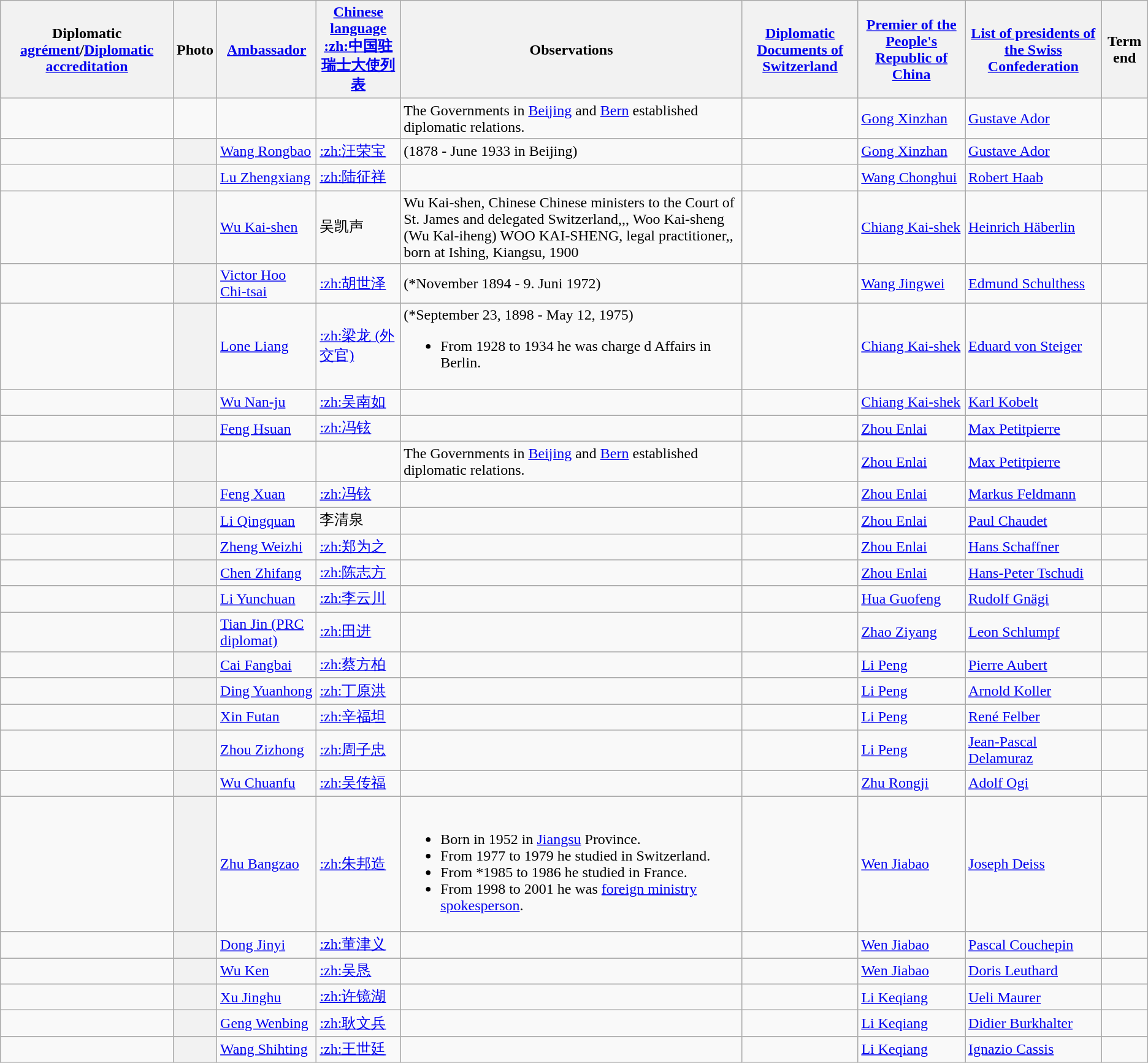<table class="wikitable sortable">
<tr>
<th>Diplomatic <a href='#'>agrément</a>/<a href='#'>Diplomatic accreditation</a></th>
<th>Photo</th>
<th><a href='#'>Ambassador</a></th>
<th><a href='#'>Chinese language</a><br><a href='#'>:zh:中国驻瑞士大使列表</a></th>
<th>Observations</th>
<th><a href='#'>Diplomatic Documents of Switzerland</a></th>
<th><a href='#'>Premier of the People's Republic of China</a></th>
<th><a href='#'>List of presidents of the Swiss Confederation</a></th>
<th>Term end</th>
</tr>
<tr>
<td></td>
<td></td>
<td></td>
<td></td>
<td>The Governments in <a href='#'>Beijing</a> and <a href='#'>Bern</a> established diplomatic relations.</td>
<td></td>
<td><a href='#'>Gong Xinzhan</a></td>
<td><a href='#'>Gustave Ador</a></td>
<td></td>
</tr>
<tr>
<td></td>
<th></th>
<td><a href='#'>Wang Rongbao</a></td>
<td><a href='#'>:zh:汪荣宝</a></td>
<td>(1878 - June 1933 in Beijing)</td>
<td></td>
<td><a href='#'>Gong Xinzhan</a></td>
<td><a href='#'>Gustave Ador</a></td>
<td></td>
</tr>
<tr>
<td></td>
<th></th>
<td><a href='#'>Lu Zhengxiang</a></td>
<td><a href='#'>:zh:陆征祥</a></td>
<td></td>
<td></td>
<td><a href='#'>Wang Chonghui</a></td>
<td><a href='#'>Robert Haab</a></td>
<td></td>
</tr>
<tr>
<td></td>
<th></th>
<td><a href='#'>Wu Kai-shen</a></td>
<td>吴凯声</td>
<td>Wu Kai-shen, Chinese Chinese ministers to the Court of St. James and delegated Switzerland,,, Woo Kai-sheng (Wu Kal-iheng) WOO KAI-SHENG, legal practitioner,, born at Ishing, Kiangsu, 1900</td>
<td></td>
<td><a href='#'>Chiang Kai-shek</a></td>
<td><a href='#'>Heinrich Häberlin</a></td>
<td></td>
</tr>
<tr>
<td></td>
<th></th>
<td><a href='#'>Victor Hoo Chi-tsai</a></td>
<td><a href='#'>:zh:胡世泽</a></td>
<td>(*November 1894 - 9. Juni 1972)</td>
<td></td>
<td><a href='#'>Wang Jingwei</a></td>
<td><a href='#'>Edmund Schulthess</a></td>
<td></td>
</tr>
<tr>
<td></td>
<th></th>
<td><a href='#'>Lone Liang</a></td>
<td><a href='#'>:zh:梁龙 (外交官)</a></td>
<td>(*September 23, 1898 - May 12, 1975)<br><ul><li>From 1928 to 1934 he was charge d Affairs in Berlin.</li></ul></td>
<td></td>
<td><a href='#'>Chiang Kai-shek</a></td>
<td><a href='#'>Eduard von Steiger</a></td>
<td></td>
</tr>
<tr>
<td></td>
<th></th>
<td><a href='#'>Wu Nan-ju</a></td>
<td><a href='#'>:zh:吴南如</a></td>
<td></td>
<td></td>
<td><a href='#'>Chiang Kai-shek</a></td>
<td><a href='#'>Karl Kobelt</a></td>
<td></td>
</tr>
<tr>
<td></td>
<th></th>
<td><a href='#'>Feng Hsuan</a></td>
<td><a href='#'>:zh:冯铉</a></td>
<td></td>
<td></td>
<td><a href='#'>Zhou Enlai</a></td>
<td><a href='#'>Max Petitpierre</a></td>
<td></td>
</tr>
<tr>
<td></td>
<th></th>
<td></td>
<td></td>
<td>The Governments in <a href='#'>Beijing</a> and <a href='#'>Bern</a> established diplomatic relations.</td>
<td></td>
<td><a href='#'>Zhou Enlai</a></td>
<td><a href='#'>Max Petitpierre</a></td>
<td></td>
</tr>
<tr>
<td></td>
<th></th>
<td><a href='#'>Feng Xuan</a></td>
<td><a href='#'>:zh:冯铉</a></td>
<td></td>
<td></td>
<td><a href='#'>Zhou Enlai</a></td>
<td><a href='#'>Markus Feldmann</a></td>
<td></td>
</tr>
<tr>
<td></td>
<th></th>
<td><a href='#'>Li Qingquan</a></td>
<td>李清泉</td>
<td></td>
<td></td>
<td><a href='#'>Zhou Enlai</a></td>
<td><a href='#'>Paul Chaudet</a></td>
<td></td>
</tr>
<tr>
<td></td>
<th></th>
<td><a href='#'>Zheng Weizhi</a></td>
<td><a href='#'>:zh:郑为之</a></td>
<td></td>
<td></td>
<td><a href='#'>Zhou Enlai</a></td>
<td><a href='#'>Hans Schaffner</a></td>
<td></td>
</tr>
<tr>
<td></td>
<th></th>
<td><a href='#'>Chen Zhifang</a></td>
<td><a href='#'>:zh:陈志方</a></td>
<td></td>
<td></td>
<td><a href='#'>Zhou Enlai</a></td>
<td><a href='#'>Hans-Peter Tschudi</a></td>
<td></td>
</tr>
<tr>
<td></td>
<th></th>
<td><a href='#'>Li Yunchuan</a></td>
<td><a href='#'>:zh:李云川</a></td>
<td></td>
<td></td>
<td><a href='#'>Hua Guofeng</a></td>
<td><a href='#'>Rudolf Gnägi</a></td>
<td></td>
</tr>
<tr>
<td></td>
<th></th>
<td><a href='#'>Tian Jin (PRC diplomat)</a></td>
<td><a href='#'>:zh:田进</a></td>
<td></td>
<td></td>
<td><a href='#'>Zhao Ziyang</a></td>
<td><a href='#'>Leon Schlumpf</a></td>
<td></td>
</tr>
<tr>
<td></td>
<th></th>
<td><a href='#'>Cai Fangbai</a></td>
<td><a href='#'>:zh:蔡方柏</a></td>
<td></td>
<td></td>
<td><a href='#'>Li Peng</a></td>
<td><a href='#'>Pierre Aubert</a></td>
<td></td>
</tr>
<tr>
<td></td>
<th></th>
<td><a href='#'>Ding Yuanhong</a></td>
<td><a href='#'>:zh:丁原洪</a></td>
<td></td>
<td></td>
<td><a href='#'>Li Peng</a></td>
<td><a href='#'>Arnold Koller</a></td>
<td></td>
</tr>
<tr>
<td></td>
<th></th>
<td><a href='#'>Xin Futan</a></td>
<td><a href='#'>:zh:辛福坦</a></td>
<td></td>
<td></td>
<td><a href='#'>Li Peng</a></td>
<td><a href='#'>René Felber</a></td>
<td></td>
</tr>
<tr>
<td></td>
<th></th>
<td><a href='#'>Zhou Zizhong</a></td>
<td><a href='#'>:zh:周子忠</a></td>
<td></td>
<td></td>
<td><a href='#'>Li Peng</a></td>
<td><a href='#'>Jean-Pascal Delamuraz</a></td>
<td></td>
</tr>
<tr>
<td></td>
<th></th>
<td><a href='#'>Wu Chuanfu</a></td>
<td><a href='#'>:zh:吴传福</a></td>
<td></td>
<td></td>
<td><a href='#'>Zhu Rongji</a></td>
<td><a href='#'>Adolf Ogi</a></td>
<td></td>
</tr>
<tr>
<td></td>
<th></th>
<td><a href='#'>Zhu Bangzao</a></td>
<td><a href='#'>:zh:朱邦造</a></td>
<td><br><ul><li>Born in 1952 in <a href='#'>Jiangsu</a> Province.</li><li>From 1977 to 1979 he studied in Switzerland.</li><li>From *1985 to 1986 he studied in France.</li><li>From 1998 to 2001 he was <a href='#'>foreign ministry spokesperson</a>.</li></ul></td>
<td></td>
<td><a href='#'>Wen Jiabao</a></td>
<td><a href='#'>Joseph Deiss</a></td>
<td></td>
</tr>
<tr>
<td></td>
<th></th>
<td><a href='#'>Dong Jinyi</a></td>
<td><a href='#'>:zh:董津义</a></td>
<td></td>
<td></td>
<td><a href='#'>Wen Jiabao</a></td>
<td><a href='#'>Pascal Couchepin</a></td>
<td></td>
</tr>
<tr>
<td></td>
<th></th>
<td><a href='#'>Wu Ken</a></td>
<td><a href='#'>:zh:吴恳</a></td>
<td></td>
<td></td>
<td><a href='#'>Wen Jiabao</a></td>
<td><a href='#'>Doris Leuthard</a></td>
<td></td>
</tr>
<tr>
<td></td>
<th></th>
<td><a href='#'>Xu Jinghu</a></td>
<td><a href='#'>:zh:许镜湖</a></td>
<td></td>
<td></td>
<td><a href='#'>Li Keqiang</a></td>
<td><a href='#'>Ueli Maurer</a></td>
<td></td>
</tr>
<tr>
<td></td>
<th></th>
<td><a href='#'>Geng Wenbing</a></td>
<td><a href='#'>:zh:耿文兵</a></td>
<td></td>
<td></td>
<td><a href='#'>Li Keqiang</a></td>
<td><a href='#'>Didier Burkhalter</a></td>
<td></td>
</tr>
<tr>
<td></td>
<th></th>
<td><a href='#'>Wang Shihting</a></td>
<td><a href='#'>:zh:王世廷</a></td>
<td></td>
<td></td>
<td><a href='#'>Li Keqiang</a></td>
<td><a href='#'>Ignazio Cassis</a></td>
<td></td>
</tr>
</table>
